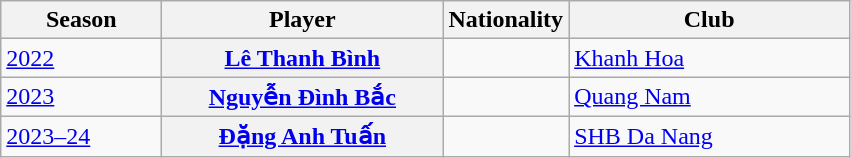<table class="sortable wikitable plainrowheaders">
<tr>
<th scope="col" width=100px>Season</th>
<th scope="col" width=180px>Player</th>
<th scope="col" width=70px>Nationality</th>
<th scope="col" width=180px>Club</th>
</tr>
<tr>
<td><a href='#'>2022</a></td>
<th scope="row"><a href='#'>Lê Thanh Bình</a></th>
<td align=center></td>
<td><a href='#'>Khanh Hoa</a></td>
</tr>
<tr>
<td><a href='#'>2023</a></td>
<th scope="row"><a href='#'>Nguyễn Đình Bắc</a></th>
<td align=center></td>
<td><a href='#'>Quang Nam</a></td>
</tr>
<tr>
<td><a href='#'>2023–24</a></td>
<th scope="row"><a href='#'>Đặng Anh Tuấn</a></th>
<td align=center></td>
<td><a href='#'>SHB Da Nang</a></td>
</tr>
</table>
